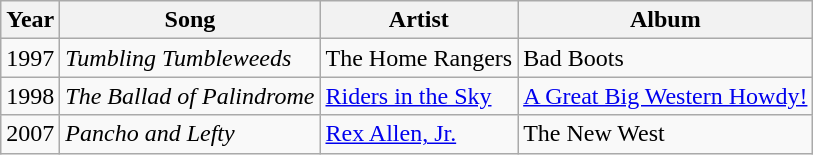<table class="wikitable">
<tr>
<th>Year</th>
<th>Song</th>
<th>Artist</th>
<th>Album</th>
</tr>
<tr>
<td>1997</td>
<td><em>Tumbling Tumbleweeds </em></td>
<td>The Home Rangers</td>
<td>Bad Boots</td>
</tr>
<tr>
<td>1998</td>
<td><em>The Ballad of Palindrome</em></td>
<td><a href='#'>Riders in the Sky</a></td>
<td><a href='#'>A Great Big Western Howdy!</a></td>
</tr>
<tr>
<td>2007</td>
<td><em>Pancho and Lefty</em></td>
<td><a href='#'>Rex Allen, Jr.</a></td>
<td>The New West</td>
</tr>
</table>
